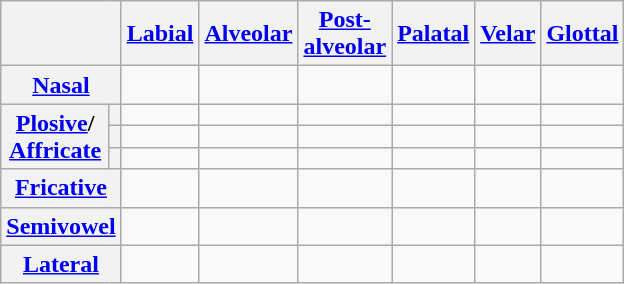<table class="wikitable" style="text-align:center;">
<tr>
<th colspan="2"></th>
<th><a href='#'>Labial</a></th>
<th><a href='#'>Alveolar</a></th>
<th><a href='#'>Post-<br>alveolar</a></th>
<th><a href='#'>Palatal</a></th>
<th><a href='#'>Velar</a></th>
<th><a href='#'>Glottal</a></th>
</tr>
<tr>
<th colspan="2"><a href='#'>Nasal</a></th>
<td></td>
<td></td>
<td></td>
<td></td>
<td></td>
<td></td>
</tr>
<tr>
<th rowspan="3"><a href='#'>Plosive</a>/<br><a href='#'>Affricate</a></th>
<th></th>
<td></td>
<td></td>
<td></td>
<td></td>
<td></td>
<td></td>
</tr>
<tr>
<th></th>
<td></td>
<td></td>
<td></td>
<td></td>
<td></td>
<td></td>
</tr>
<tr>
<th></th>
<td></td>
<td></td>
<td></td>
<td></td>
<td></td>
<td></td>
</tr>
<tr>
<th colspan="2"><a href='#'>Fricative</a></th>
<td></td>
<td></td>
<td></td>
<td></td>
<td></td>
<td></td>
</tr>
<tr>
<th colspan="2"><a href='#'>Semivowel</a></th>
<td></td>
<td></td>
<td></td>
<td></td>
<td></td>
<td></td>
</tr>
<tr>
<th colspan="2"><a href='#'>Lateral</a></th>
<td></td>
<td></td>
<td></td>
<td></td>
<td></td>
<td></td>
</tr>
</table>
